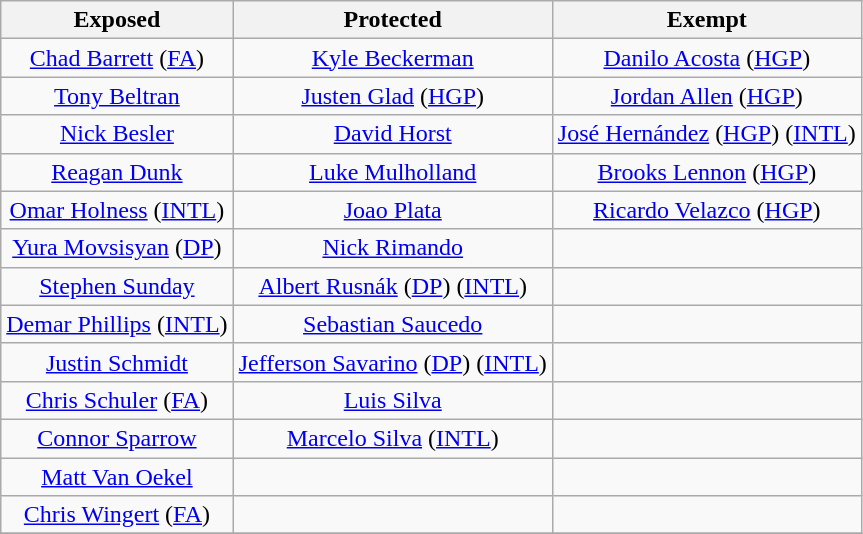<table class="wikitable" style="text-align:center">
<tr>
<th>Exposed</th>
<th>Protected</th>
<th>Exempt</th>
</tr>
<tr>
<td><a href='#'>Chad Barrett</a> (<a href='#'>FA</a>)</td>
<td><a href='#'>Kyle Beckerman</a></td>
<td><a href='#'>Danilo Acosta</a> (<a href='#'>HGP</a>)</td>
</tr>
<tr>
<td><a href='#'>Tony Beltran</a></td>
<td><a href='#'>Justen Glad</a> (<a href='#'>HGP</a>)</td>
<td><a href='#'>Jordan Allen</a> (<a href='#'>HGP</a>)</td>
</tr>
<tr>
<td><a href='#'>Nick Besler</a></td>
<td><a href='#'>David Horst</a></td>
<td><a href='#'>José Hernández</a> (<a href='#'>HGP</a>) (<a href='#'>INTL</a>)</td>
</tr>
<tr>
<td><a href='#'>Reagan Dunk</a></td>
<td><a href='#'>Luke Mulholland</a></td>
<td><a href='#'>Brooks Lennon</a> (<a href='#'>HGP</a>)</td>
</tr>
<tr>
<td><a href='#'>Omar Holness</a> (<a href='#'>INTL</a>)</td>
<td><a href='#'>Joao Plata</a></td>
<td><a href='#'>Ricardo Velazco</a> (<a href='#'>HGP</a>)</td>
</tr>
<tr>
<td><a href='#'>Yura Movsisyan</a> (<a href='#'>DP</a>)</td>
<td><a href='#'>Nick Rimando</a></td>
<td></td>
</tr>
<tr>
<td><a href='#'>Stephen Sunday</a></td>
<td><a href='#'>Albert Rusnák</a> (<a href='#'>DP</a>) (<a href='#'>INTL</a>)</td>
<td></td>
</tr>
<tr>
<td><a href='#'>Demar Phillips</a> (<a href='#'>INTL</a>)</td>
<td><a href='#'>Sebastian Saucedo</a></td>
<td></td>
</tr>
<tr>
<td><a href='#'>Justin Schmidt</a></td>
<td><a href='#'>Jefferson Savarino</a> (<a href='#'>DP</a>) (<a href='#'>INTL</a>)</td>
<td></td>
</tr>
<tr>
<td><a href='#'>Chris Schuler</a> (<a href='#'>FA</a>)</td>
<td><a href='#'>Luis Silva</a></td>
<td></td>
</tr>
<tr>
<td><a href='#'>Connor Sparrow</a></td>
<td><a href='#'>Marcelo Silva</a> (<a href='#'>INTL</a>)</td>
<td></td>
</tr>
<tr>
<td><a href='#'>Matt Van Oekel</a></td>
<td></td>
<td></td>
</tr>
<tr>
<td><a href='#'>Chris Wingert</a> (<a href='#'>FA</a>)</td>
<td></td>
<td></td>
</tr>
<tr>
</tr>
</table>
